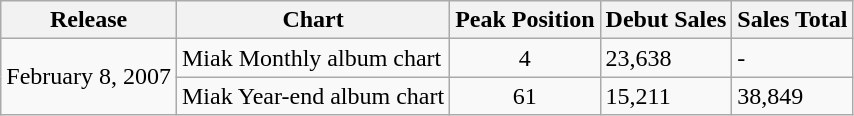<table class="wikitable">
<tr>
<th>Release</th>
<th>Chart</th>
<th>Peak Position</th>
<th>Debut Sales</th>
<th>Sales Total</th>
</tr>
<tr>
<td rowspan="2">February 8, 2007</td>
<td>Miak Monthly album chart</td>
<td style="text-align:center;">4</td>
<td>23,638</td>
<td>-</td>
</tr>
<tr>
<td>Miak Year-end album chart</td>
<td style="text-align:center;">61</td>
<td>15,211</td>
<td>38,849</td>
</tr>
</table>
